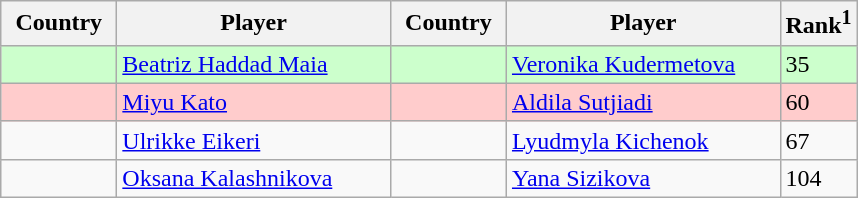<table class="wikitable">
<tr>
<th width="70">Country</th>
<th width="175">Player</th>
<th width="70">Country</th>
<th width="175">Player</th>
<th>Rank<sup>1</sup></th>
</tr>
<tr style="background:#cfc;">
<td></td>
<td><a href='#'>Beatriz Haddad Maia</a></td>
<td></td>
<td><a href='#'>Veronika Kudermetova</a></td>
<td>35</td>
</tr>
<tr style="background:#fcc;">
<td></td>
<td><a href='#'>Miyu Kato</a></td>
<td></td>
<td><a href='#'>Aldila Sutjiadi</a></td>
<td>60</td>
</tr>
<tr>
<td></td>
<td><a href='#'>Ulrikke Eikeri</a></td>
<td></td>
<td><a href='#'>Lyudmyla Kichenok</a></td>
<td>67</td>
</tr>
<tr>
<td></td>
<td><a href='#'>Oksana Kalashnikova</a></td>
<td></td>
<td><a href='#'>Yana Sizikova</a></td>
<td>104</td>
</tr>
</table>
